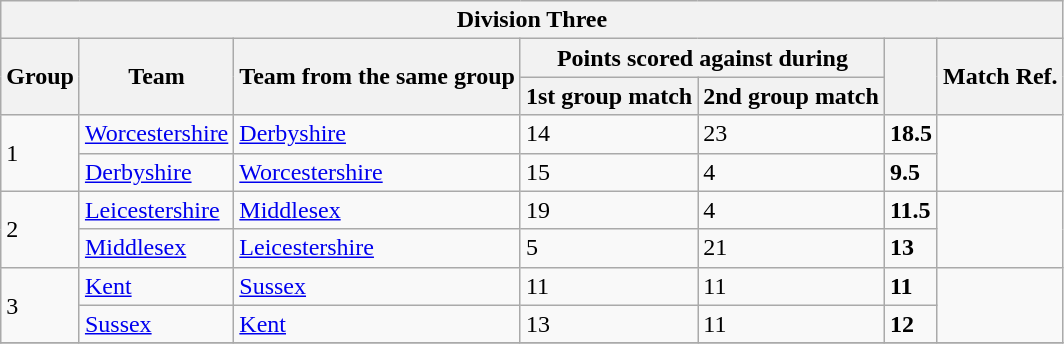<table class="wikitable">
<tr>
<th colspan="7">Division Three</th>
</tr>
<tr>
<th rowspan="2">Group</th>
<th rowspan="2">Team</th>
<th rowspan="2">Team from the same group</th>
<th colspan="2">Points scored against during</th>
<th rowspan="2"></th>
<th rowspan="2">Match Ref.</th>
</tr>
<tr>
<th>1st group match</th>
<th>2nd group match</th>
</tr>
<tr>
<td rowspan="2">1</td>
<td><a href='#'>Worcestershire</a></td>
<td><a href='#'>Derbyshire</a></td>
<td>14</td>
<td>23</td>
<td><strong>18.5</strong></td>
<td rowspan="2"><br></td>
</tr>
<tr>
<td><a href='#'>Derbyshire</a></td>
<td><a href='#'>Worcestershire</a></td>
<td>15</td>
<td>4</td>
<td><strong>9.5</strong></td>
</tr>
<tr>
<td rowspan="2">2</td>
<td><a href='#'>Leicestershire</a></td>
<td><a href='#'>Middlesex</a></td>
<td>19</td>
<td>4</td>
<td><strong>11.5</strong></td>
<td rowspan="2"><br></td>
</tr>
<tr>
<td><a href='#'>Middlesex</a></td>
<td><a href='#'>Leicestershire</a></td>
<td>5</td>
<td>21</td>
<td><strong>13</strong></td>
</tr>
<tr>
<td rowspan="2">3</td>
<td><a href='#'>Kent</a></td>
<td><a href='#'>Sussex</a></td>
<td>11</td>
<td>11</td>
<td><strong>11</strong></td>
<td rowspan="2"><br></td>
</tr>
<tr>
<td><a href='#'>Sussex</a></td>
<td><a href='#'>Kent</a></td>
<td>13</td>
<td>11</td>
<td><strong>12</strong></td>
</tr>
<tr>
</tr>
</table>
